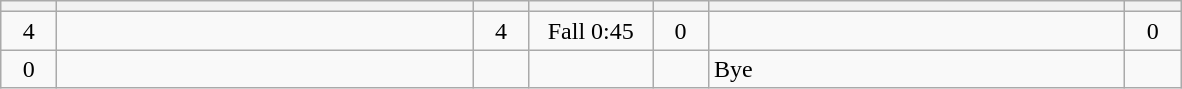<table class="wikitable" style="text-align: center;">
<tr>
<th width=30></th>
<th width=270></th>
<th width=30></th>
<th width=75></th>
<th width=30></th>
<th width=270></th>
<th width=30></th>
</tr>
<tr>
<td>4</td>
<td align=left></td>
<td>4</td>
<td>Fall 0:45</td>
<td>0</td>
<td align=left><strong></strong></td>
<td>0</td>
</tr>
<tr>
<td>0</td>
<td align=left><strong></strong></td>
<td></td>
<td></td>
<td></td>
<td align=left>Bye</td>
<td></td>
</tr>
</table>
